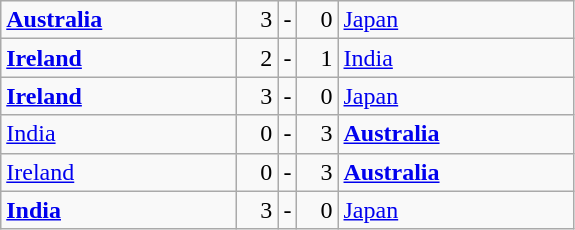<table class="wikitable">
<tr>
<td width=150> <strong><a href='#'>Australia</a></strong></td>
<td width=20 align="right">3</td>
<td>-</td>
<td width=20 align="right">0</td>
<td width=150> <a href='#'>Japan</a></td>
</tr>
<tr>
<td> <strong><a href='#'>Ireland</a></strong></td>
<td align="right">2</td>
<td>-</td>
<td align="right">1</td>
<td> <a href='#'>India</a></td>
</tr>
<tr>
<td> <strong><a href='#'>Ireland</a></strong></td>
<td align="right">3</td>
<td>-</td>
<td align="right">0</td>
<td> <a href='#'>Japan</a></td>
</tr>
<tr>
<td> <a href='#'>India</a></td>
<td align="right">0</td>
<td>-</td>
<td align="right">3</td>
<td> <strong><a href='#'>Australia</a></strong></td>
</tr>
<tr>
<td> <a href='#'>Ireland</a></td>
<td align="right">0</td>
<td>-</td>
<td align="right">3</td>
<td> <strong><a href='#'>Australia</a></strong></td>
</tr>
<tr>
<td> <strong><a href='#'>India</a></strong></td>
<td align="right">3</td>
<td>-</td>
<td align="right">0</td>
<td> <a href='#'>Japan</a></td>
</tr>
</table>
